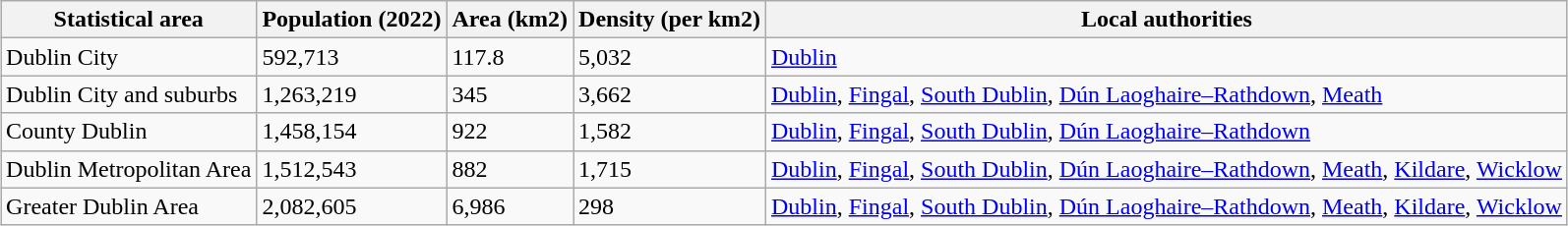<table class="wikitable" style="margin-left: auto; margin-right: auto; border: none">
<tr>
<th>Statistical area</th>
<th>Population (2022)</th>
<th>Area (km2)</th>
<th>Density (per km2)</th>
<th>Local authorities</th>
</tr>
<tr>
<td>Dublin City</td>
<td>592,713</td>
<td>117.8</td>
<td>5,032</td>
<td><a href='#'>Dublin</a></td>
</tr>
<tr>
<td>Dublin City and suburbs</td>
<td>1,263,219</td>
<td>345</td>
<td>3,662</td>
<td><a href='#'>Dublin</a>, <a href='#'>Fingal</a>, <a href='#'>South Dublin</a>, <a href='#'>Dún Laoghaire–Rathdown</a>, <a href='#'>Meath</a></td>
</tr>
<tr>
<td>County Dublin</td>
<td>1,458,154</td>
<td>922</td>
<td>1,582</td>
<td><a href='#'>Dublin</a>, <a href='#'>Fingal</a>, <a href='#'>South Dublin</a>, <a href='#'>Dún Laoghaire–Rathdown</a></td>
</tr>
<tr>
<td>Dublin Metropolitan Area</td>
<td>1,512,543</td>
<td>882</td>
<td>1,715</td>
<td><a href='#'>Dublin</a>, <a href='#'>Fingal</a>, <a href='#'>South Dublin</a>, <a href='#'>Dún Laoghaire–Rathdown</a>, <a href='#'>Meath</a>, <a href='#'>Kildare</a>, <a href='#'>Wicklow</a></td>
</tr>
<tr>
<td>Greater Dublin Area</td>
<td>2,082,605</td>
<td>6,986</td>
<td>298</td>
<td><a href='#'>Dublin</a>, <a href='#'>Fingal</a>, <a href='#'>South Dublin</a>, <a href='#'>Dún Laoghaire–Rathdown</a>, <a href='#'>Meath</a>, <a href='#'>Kildare</a>, <a href='#'>Wicklow</a></td>
</tr>
</table>
